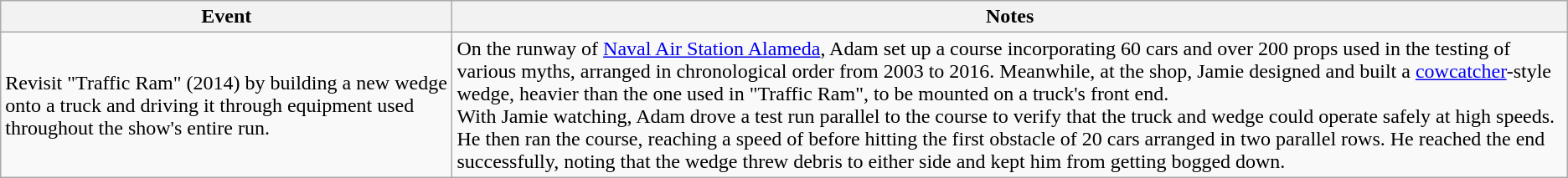<table class="wikitable plainrowheaders">
<tr>
<th scope"col">Event</th>
<th scope"col">Notes</th>
</tr>
<tr>
<td scope"row">Revisit "Traffic Ram" (2014) by building a new wedge onto a truck and driving it through equipment used throughout the show's entire run.</td>
<td>On the runway of <a href='#'>Naval Air Station Alameda</a>, Adam set up a  course incorporating 60 cars and over 200 props used in the testing of various myths, arranged in chronological order from 2003 to 2016. Meanwhile, at the shop, Jamie designed and built a <a href='#'>cowcatcher</a>-style wedge, heavier than the one used in "Traffic Ram", to be mounted on a truck's front end.<br>With Jamie watching, Adam drove a test run parallel to the course to verify that the truck and wedge could operate safely at high speeds. He then ran the course, reaching a speed of  before hitting the first obstacle of 20 cars arranged in two parallel rows. He reached the end successfully, noting that the wedge threw debris to either side and kept him from getting bogged down.</td>
</tr>
</table>
